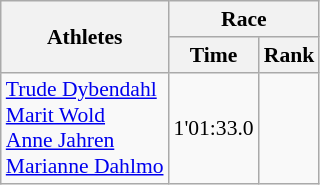<table class="wikitable" border="1" style="font-size:90%">
<tr>
<th rowspan=2>Athletes</th>
<th colspan=2>Race</th>
</tr>
<tr>
<th>Time</th>
<th>Rank</th>
</tr>
<tr>
<td><a href='#'>Trude Dybendahl</a><br><a href='#'>Marit Wold</a><br><a href='#'>Anne Jahren</a><br><a href='#'>Marianne Dahlmo</a></td>
<td align=center>1'01:33.0</td>
<td align=center></td>
</tr>
</table>
